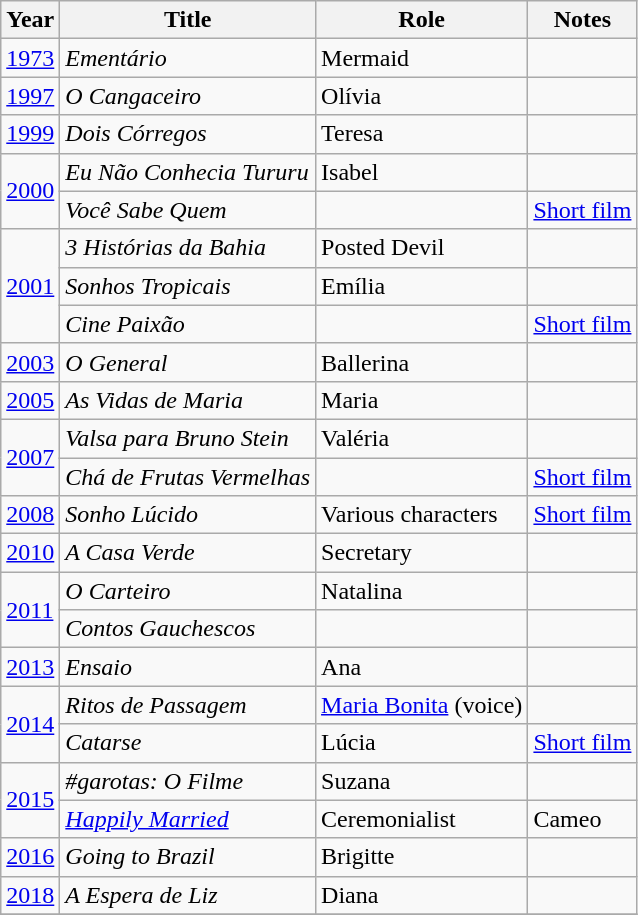<table class="wikitable">
<tr>
<th>Year</th>
<th>Title</th>
<th>Role</th>
<th>Notes</th>
</tr>
<tr>
<td><a href='#'>1973</a></td>
<td><em>Ementário</em></td>
<td>Mermaid</td>
<td></td>
</tr>
<tr>
<td><a href='#'>1997</a></td>
<td><em>O Cangaceiro</em></td>
<td>Olívia</td>
<td></td>
</tr>
<tr>
<td><a href='#'>1999</a></td>
<td><em>Dois Córregos</em></td>
<td>Teresa</td>
<td></td>
</tr>
<tr>
<td rowspan="2"><a href='#'>2000</a></td>
<td><em>Eu Não Conhecia Tururu</em></td>
<td>Isabel</td>
<td></td>
</tr>
<tr>
<td><em>Você Sabe Quem</em></td>
<td></td>
<td><a href='#'>Short film</a></td>
</tr>
<tr>
<td rowspan="3"><a href='#'>2001</a></td>
<td><em>3 Histórias da Bahia</em></td>
<td>Posted Devil</td>
<td></td>
</tr>
<tr>
<td><em>Sonhos Tropicais</em></td>
<td>Emília</td>
<td></td>
</tr>
<tr>
<td><em>Cine Paixão</em></td>
<td></td>
<td><a href='#'>Short film</a></td>
</tr>
<tr>
<td><a href='#'>2003</a></td>
<td><em>O General</em></td>
<td>Ballerina</td>
<td></td>
</tr>
<tr>
<td><a href='#'>2005</a></td>
<td><em>As Vidas de Maria</em></td>
<td>Maria</td>
<td></td>
</tr>
<tr>
<td rowspan="2"><a href='#'>2007</a></td>
<td><em>Valsa para Bruno Stein</em></td>
<td>Valéria</td>
<td></td>
</tr>
<tr>
<td><em>Chá de Frutas Vermelhas</em></td>
<td></td>
<td><a href='#'>Short film</a></td>
</tr>
<tr>
<td><a href='#'>2008</a></td>
<td><em>Sonho Lúcido</em></td>
<td>Various characters</td>
<td><a href='#'>Short film</a></td>
</tr>
<tr>
<td><a href='#'>2010</a></td>
<td><em>A Casa Verde</em></td>
<td>Secretary</td>
<td></td>
</tr>
<tr>
<td rowspan="2"><a href='#'>2011</a></td>
<td><em>O Carteiro</em></td>
<td>Natalina</td>
<td></td>
</tr>
<tr>
<td><em>Contos Gauchescos</em></td>
<td></td>
<td></td>
</tr>
<tr>
<td><a href='#'>2013</a></td>
<td><em>Ensaio</em></td>
<td>Ana</td>
<td></td>
</tr>
<tr>
<td rowspan="2"><a href='#'>2014</a></td>
<td><em>Ritos de Passagem</em></td>
<td><a href='#'>Maria Bonita</a> (voice)</td>
<td></td>
</tr>
<tr>
<td><em>Catarse</em></td>
<td>Lúcia</td>
<td><a href='#'>Short film</a></td>
</tr>
<tr>
<td rowspan="2"><a href='#'>2015</a></td>
<td><em>#garotas: O Filme</em></td>
<td>Suzana</td>
<td></td>
</tr>
<tr>
<td><em><a href='#'>Happily Married</a></em></td>
<td>Ceremonialist</td>
<td>Cameo</td>
</tr>
<tr>
<td><a href='#'>2016</a></td>
<td><em>Going to Brazil</em></td>
<td>Brigitte</td>
<td></td>
</tr>
<tr>
<td><a href='#'>2018</a></td>
<td><em>A Espera de Liz</em></td>
<td>Diana</td>
<td></td>
</tr>
<tr>
</tr>
</table>
